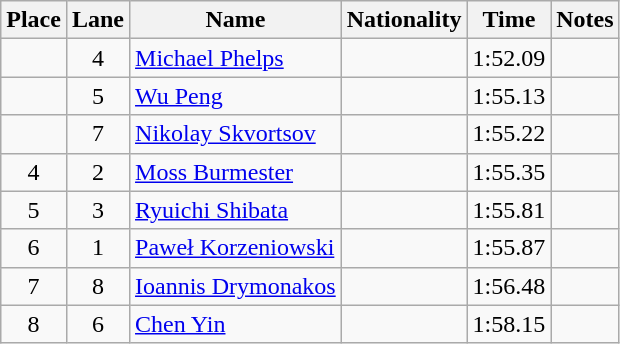<table class="wikitable" style="text-align:center">
<tr>
<th>Place</th>
<th>Lane</th>
<th>Name</th>
<th>Nationality</th>
<th>Time</th>
<th>Notes</th>
</tr>
<tr>
<td></td>
<td>4</td>
<td align=left><a href='#'>Michael Phelps</a></td>
<td align=left></td>
<td>1:52.09</td>
<td></td>
</tr>
<tr>
<td></td>
<td>5</td>
<td align=left><a href='#'>Wu Peng</a></td>
<td align=left></td>
<td>1:55.13</td>
<td></td>
</tr>
<tr>
<td></td>
<td>7</td>
<td align=left><a href='#'>Nikolay Skvortsov</a></td>
<td align=left></td>
<td>1:55.22</td>
<td></td>
</tr>
<tr>
<td>4</td>
<td>2</td>
<td align=left><a href='#'>Moss Burmester</a></td>
<td align=left></td>
<td>1:55.35</td>
<td></td>
</tr>
<tr>
<td>5</td>
<td>3</td>
<td align=left><a href='#'>Ryuichi Shibata</a></td>
<td align=left></td>
<td>1:55.81</td>
<td></td>
</tr>
<tr>
<td>6</td>
<td>1</td>
<td align=left><a href='#'>Paweł Korzeniowski</a></td>
<td align=left></td>
<td>1:55.87</td>
<td></td>
</tr>
<tr>
<td>7</td>
<td>8</td>
<td align=left><a href='#'>Ioannis Drymonakos</a></td>
<td align=left></td>
<td>1:56.48</td>
<td></td>
</tr>
<tr>
<td>8</td>
<td>6</td>
<td align=left><a href='#'>Chen Yin</a></td>
<td align=left></td>
<td>1:58.15</td>
<td></td>
</tr>
</table>
